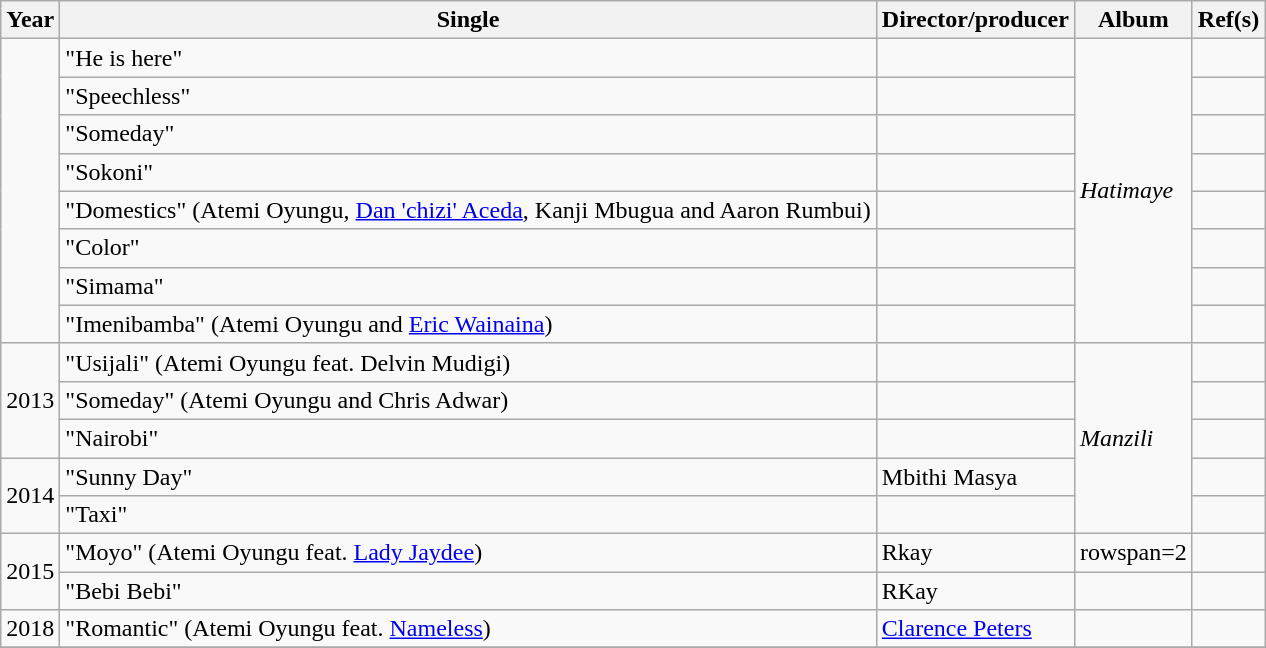<table class="wikitable sortable">
<tr>
<th>Year</th>
<th>Single</th>
<th>Director/producer</th>
<th>Album</th>
<th>Ref(s)</th>
</tr>
<tr>
<td rowspan=8></td>
<td>"He is here"</td>
<td></td>
<td rowspan=8><em>Hatimaye</em></td>
<td></td>
</tr>
<tr>
<td>"Speechless"</td>
<td></td>
<td></td>
</tr>
<tr>
<td>"Someday"</td>
<td></td>
<td></td>
</tr>
<tr>
<td>"Sokoni"</td>
<td></td>
<td></td>
</tr>
<tr>
<td>"Domestics" (Atemi Oyungu, <a href='#'>Dan 'chizi' Aceda</a>, Kanji Mbugua and Aaron Rumbui)</td>
<td></td>
<td></td>
</tr>
<tr>
<td>"Color"</td>
<td></td>
<td></td>
</tr>
<tr>
<td>"Simama"</td>
<td></td>
<td></td>
</tr>
<tr>
<td>"Imenibamba" (Atemi Oyungu and <a href='#'>Eric Wainaina</a>)</td>
<td></td>
<td></td>
</tr>
<tr>
<td rowspan=3>2013</td>
<td>"Usijali" (Atemi Oyungu feat. Delvin Mudigi)</td>
<td></td>
<td rowspan=5><em>Manzili</em></td>
<td></td>
</tr>
<tr>
<td>"Someday" (Atemi Oyungu and Chris Adwar)</td>
<td></td>
<td></td>
</tr>
<tr>
<td>"Nairobi"</td>
<td></td>
<td></td>
</tr>
<tr>
<td rowspan=2>2014</td>
<td>"Sunny Day"</td>
<td>Mbithi Masya</td>
<td></td>
</tr>
<tr>
<td>"Taxi"</td>
<td></td>
<td></td>
</tr>
<tr>
<td rowspan=2>2015</td>
<td>"Moyo" (Atemi Oyungu feat. <a href='#'>Lady Jaydee</a>)</td>
<td>Rkay</td>
<td>rowspan=2 </td>
<td></td>
</tr>
<tr>
<td>"Bebi Bebi"</td>
<td>RKay</td>
<td></td>
</tr>
<tr>
<td>2018</td>
<td>"Romantic" (Atemi Oyungu feat. <a href='#'>Nameless</a>)</td>
<td><a href='#'>Clarence Peters</a></td>
<td></td>
<td></td>
</tr>
<tr>
</tr>
</table>
